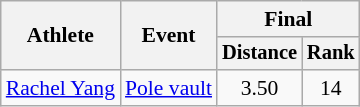<table class="wikitable" style="font-size:90%">
<tr>
<th rowspan=2>Athlete</th>
<th rowspan=2>Event</th>
<th colspan=2>Final</th>
</tr>
<tr style="font-size:95%">
<th>Distance</th>
<th>Rank</th>
</tr>
<tr align=center>
<td align=left><a href='#'>Rachel Yang</a></td>
<td style="text-align:left;"><a href='#'>Pole vault</a></td>
<td>3.50</td>
<td>14</td>
</tr>
</table>
